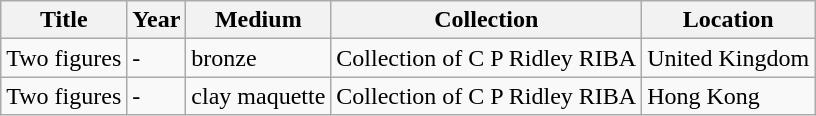<table class="wikitable">
<tr>
<th>Title</th>
<th>Year</th>
<th>Medium</th>
<th>Collection</th>
<th>Location</th>
</tr>
<tr>
<td>Two figures</td>
<td>-</td>
<td>bronze</td>
<td>Collection of C P Ridley RIBA</td>
<td>United Kingdom</td>
</tr>
<tr>
<td>Two figures</td>
<td>-</td>
<td>clay maquette</td>
<td>Collection of C P Ridley RIBA</td>
<td>Hong Kong</td>
</tr>
</table>
